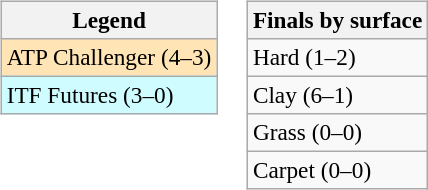<table>
<tr valign=top>
<td><br><table class=wikitable style=font-size:97%>
<tr>
<th>Legend</th>
</tr>
<tr bgcolor=moccasin>
<td>ATP Challenger (4–3)</td>
</tr>
<tr bgcolor=cffcff>
<td>ITF Futures (3–0)</td>
</tr>
</table>
</td>
<td><br><table class=wikitable style=font-size:97%>
<tr>
<th>Finals by surface</th>
</tr>
<tr>
<td>Hard (1–2)</td>
</tr>
<tr>
<td>Clay (6–1)</td>
</tr>
<tr>
<td>Grass (0–0)</td>
</tr>
<tr>
<td>Carpet (0–0)</td>
</tr>
</table>
</td>
</tr>
</table>
